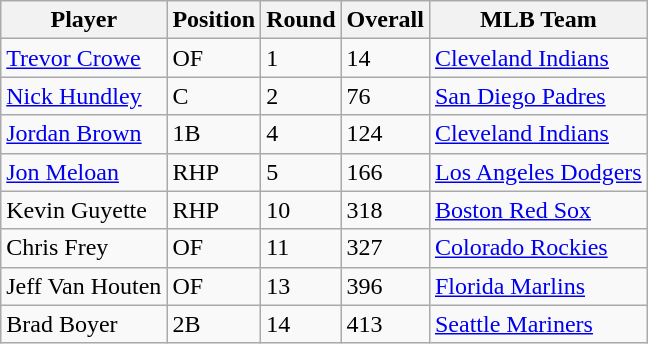<table class="wikitable">
<tr>
<th>Player</th>
<th>Position</th>
<th>Round</th>
<th>Overall</th>
<th>MLB Team</th>
</tr>
<tr>
<td><a href='#'>Trevor Crowe</a></td>
<td>OF</td>
<td>1</td>
<td>14</td>
<td><a href='#'>Cleveland Indians</a></td>
</tr>
<tr>
<td><a href='#'>Nick Hundley</a></td>
<td>C</td>
<td>2</td>
<td>76</td>
<td><a href='#'>San Diego Padres</a></td>
</tr>
<tr>
<td><a href='#'>Jordan Brown</a></td>
<td>1B</td>
<td>4</td>
<td>124</td>
<td><a href='#'>Cleveland Indians</a></td>
</tr>
<tr>
<td><a href='#'>Jon Meloan</a></td>
<td>RHP</td>
<td>5</td>
<td>166</td>
<td><a href='#'>Los Angeles Dodgers</a></td>
</tr>
<tr>
<td>Kevin Guyette</td>
<td>RHP</td>
<td>10</td>
<td>318</td>
<td><a href='#'>Boston Red Sox</a></td>
</tr>
<tr>
<td>Chris Frey</td>
<td>OF</td>
<td>11</td>
<td>327</td>
<td><a href='#'>Colorado Rockies</a></td>
</tr>
<tr>
<td>Jeff Van Houten</td>
<td>OF</td>
<td>13</td>
<td>396</td>
<td><a href='#'>Florida Marlins</a></td>
</tr>
<tr>
<td>Brad Boyer</td>
<td>2B</td>
<td>14</td>
<td>413</td>
<td><a href='#'>Seattle Mariners</a></td>
</tr>
</table>
